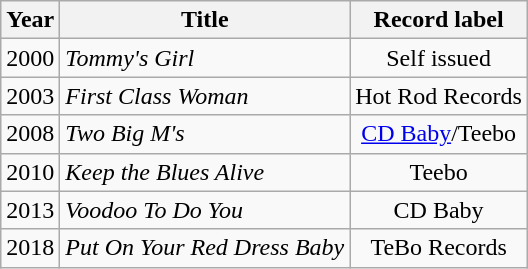<table class="wikitable sortable">
<tr>
<th>Year</th>
<th>Title</th>
<th>Record label</th>
</tr>
<tr>
<td>2000</td>
<td><em>Tommy's Girl</em></td>
<td style="text-align:center;">Self issued</td>
</tr>
<tr>
<td>2003</td>
<td><em>First Class Woman</em></td>
<td style="text-align:center;">Hot Rod Records</td>
</tr>
<tr>
<td>2008</td>
<td><em>Two Big M's</em></td>
<td style="text-align:center;"><a href='#'>CD Baby</a>/Teebo</td>
</tr>
<tr>
<td>2010</td>
<td><em>Keep the Blues Alive</em></td>
<td style="text-align:center;">Teebo</td>
</tr>
<tr>
<td>2013</td>
<td><em>Voodoo To Do You</em></td>
<td style="text-align:center;">CD Baby</td>
</tr>
<tr>
<td>2018</td>
<td><em>Put On Your Red Dress Baby</em></td>
<td style="text-align:center;">TeBo Records</td>
</tr>
</table>
